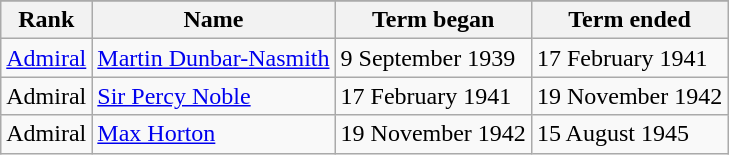<table class="wikitable">
<tr>
</tr>
<tr>
<th>Rank</th>
<th>Name</th>
<th>Term began</th>
<th>Term ended</th>
</tr>
<tr>
<td><a href='#'>Admiral</a></td>
<td><a href='#'>Martin Dunbar-Nasmith</a></td>
<td>9 September 1939</td>
<td>17 February 1941</td>
</tr>
<tr>
<td>Admiral</td>
<td><a href='#'>Sir Percy Noble</a></td>
<td>17 February 1941</td>
<td>19 November 1942</td>
</tr>
<tr>
<td>Admiral</td>
<td><a href='#'>Max Horton</a></td>
<td>19 November 1942</td>
<td>15 August 1945</td>
</tr>
</table>
